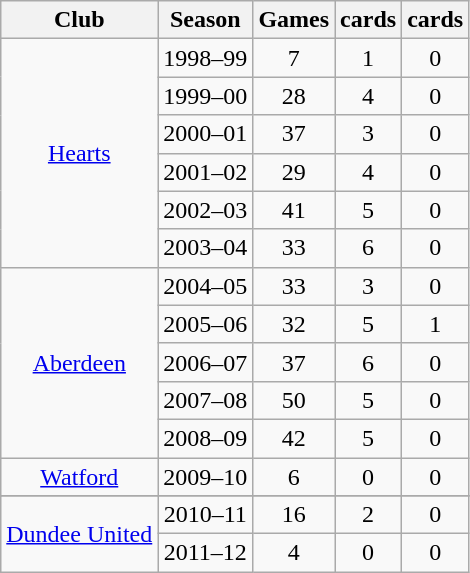<table class="wikitable" style="text-align:center">
<tr>
<th>Club</th>
<th>Season</th>
<th>Games</th>
<th> cards</th>
<th> cards</th>
</tr>
<tr>
<td rowspan="6"><a href='#'>Hearts</a></td>
<td>1998–99</td>
<td>7</td>
<td>1</td>
<td>0</td>
</tr>
<tr>
<td>1999–00</td>
<td>28</td>
<td>4</td>
<td>0</td>
</tr>
<tr>
<td>2000–01</td>
<td>37</td>
<td>3</td>
<td>0</td>
</tr>
<tr>
<td>2001–02</td>
<td>29</td>
<td>4</td>
<td>0</td>
</tr>
<tr>
<td>2002–03</td>
<td>41</td>
<td>5</td>
<td>0</td>
</tr>
<tr>
<td>2003–04</td>
<td>33</td>
<td>6</td>
<td>0</td>
</tr>
<tr>
<td rowspan="5"><a href='#'>Aberdeen</a></td>
<td>2004–05</td>
<td>33</td>
<td>3</td>
<td>0</td>
</tr>
<tr>
<td>2005–06</td>
<td>32</td>
<td>5</td>
<td>1</td>
</tr>
<tr>
<td>2006–07</td>
<td>37</td>
<td>6</td>
<td>0</td>
</tr>
<tr>
<td>2007–08</td>
<td>50</td>
<td>5</td>
<td>0</td>
</tr>
<tr>
<td>2008–09</td>
<td>42</td>
<td>5</td>
<td>0</td>
</tr>
<tr>
<td><a href='#'>Watford</a></td>
<td>2009–10</td>
<td>6</td>
<td>0</td>
<td>0</td>
</tr>
<tr>
</tr>
<tr>
<td rowspan="2"><a href='#'>Dundee United</a></td>
<td>2010–11</td>
<td>16</td>
<td>2</td>
<td>0</td>
</tr>
<tr>
<td>2011–12</td>
<td>4</td>
<td>0</td>
<td>0</td>
</tr>
</table>
